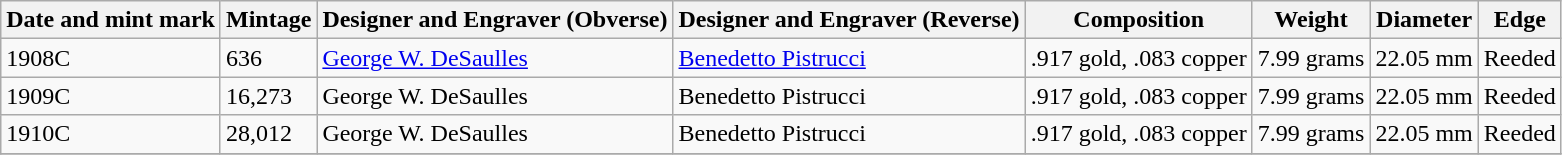<table class="wikitable">
<tr>
<th>Date and mint mark</th>
<th>Mintage</th>
<th>Designer and Engraver (Obverse)</th>
<th>Designer and Engraver (Reverse)</th>
<th>Composition</th>
<th>Weight</th>
<th>Diameter</th>
<th>Edge</th>
</tr>
<tr>
<td>1908C</td>
<td>636</td>
<td><a href='#'>George W. DeSaulles</a></td>
<td><a href='#'>Benedetto Pistrucci</a></td>
<td>.917 gold, .083 copper</td>
<td>7.99 grams</td>
<td>22.05 mm</td>
<td>Reeded</td>
</tr>
<tr>
<td>1909C</td>
<td>16,273</td>
<td>George W. DeSaulles</td>
<td>Benedetto Pistrucci</td>
<td>.917 gold, .083 copper</td>
<td>7.99 grams</td>
<td>22.05 mm</td>
<td>Reeded</td>
</tr>
<tr>
<td>1910C</td>
<td>28,012</td>
<td>George W. DeSaulles</td>
<td>Benedetto Pistrucci</td>
<td>.917 gold, .083 copper</td>
<td>7.99 grams</td>
<td>22.05 mm</td>
<td>Reeded</td>
</tr>
<tr>
</tr>
</table>
